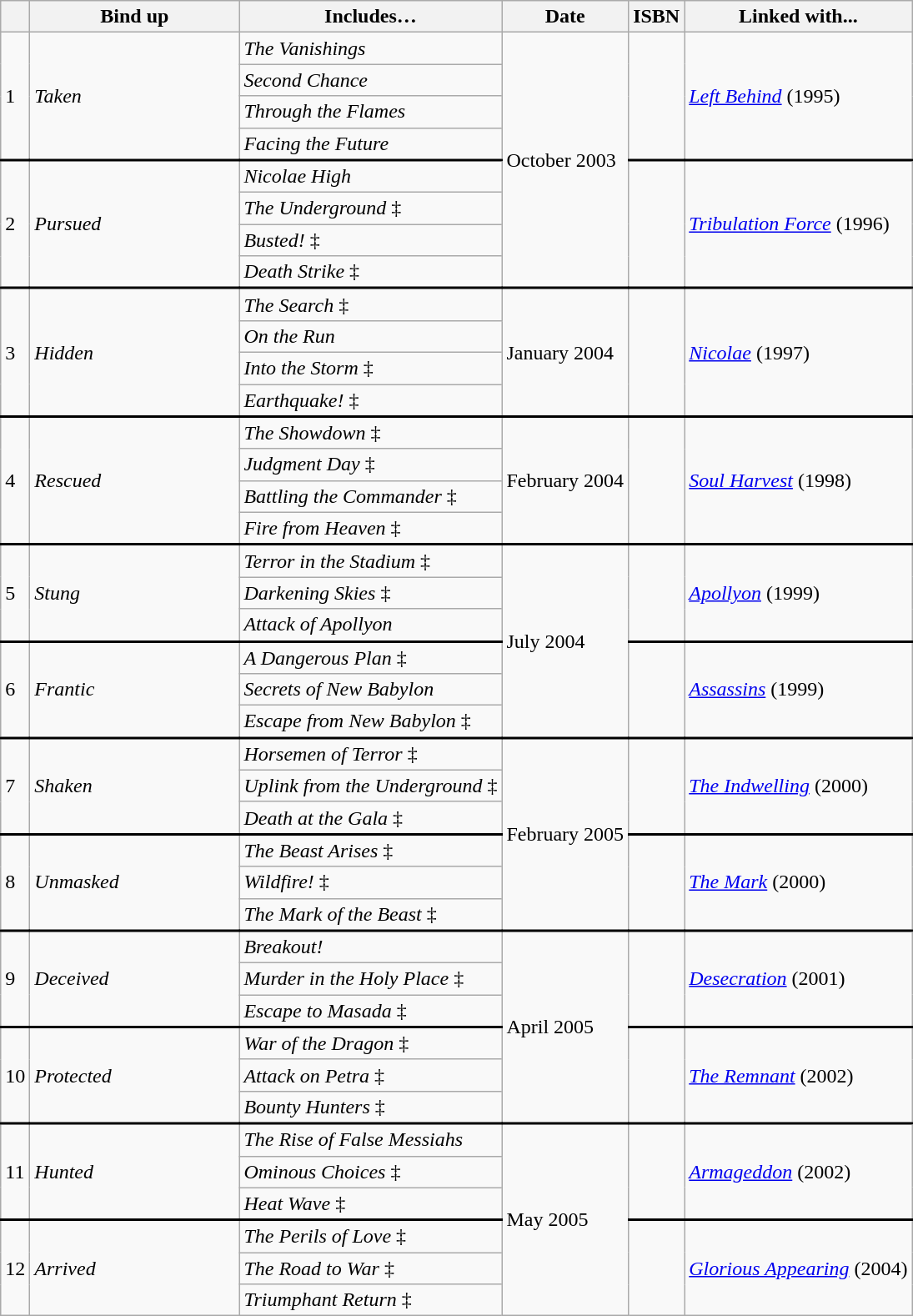<table class="wikitable">
<tr>
<th></th>
<th style="min-width: 10em;">Bind up</th>
<th>Includes…</th>
<th>Date</th>
<th>ISBN</th>
<th>Linked with...</th>
</tr>
<tr>
<td rowspan="4">1</td>
<td rowspan="4"><em>Taken</em></td>
<td><em>The Vanishings</em></td>
<td rowspan="8">October 2003</td>
<td rowspan="4"></td>
<td rowspan="4"><a href='#'><em>Left Behind</em></a> (1995)</td>
</tr>
<tr>
<td><em>Second Chance</em></td>
</tr>
<tr>
<td><em>Through the Flames</em></td>
</tr>
<tr>
<td><em>Facing the Future</em></td>
</tr>
<tr style="border-top: 2px solid; height: 0px;">
<td rowspan="4">2</td>
<td rowspan="4"><em>Pursued</em></td>
<td><em>Nicolae High</em></td>
<td rowspan="4"></td>
<td rowspan="4"><em><a href='#'>Tribulation Force</a></em> (1996)</td>
</tr>
<tr>
<td><em>The Underground</em> ‡</td>
</tr>
<tr>
<td><em>Busted!</em> ‡</td>
</tr>
<tr>
<td><em>Death Strike</em> ‡</td>
</tr>
<tr style="border-top: 2px solid; height: 0px;">
<td rowspan="4">3</td>
<td rowspan="4"><em>Hidden</em></td>
<td><em>The Search</em> ‡</td>
<td rowspan="4">January 2004</td>
<td rowspan="4"></td>
<td rowspan="4"><a href='#'><em>Nicolae</em></a> (1997)</td>
</tr>
<tr>
<td><em>On the Run</em></td>
</tr>
<tr>
<td><em>Into the Storm</em> ‡</td>
</tr>
<tr>
<td><em>Earthquake!</em> ‡</td>
</tr>
<tr style="border-top: 2px solid; height: 0px;">
<td rowspan="4">4</td>
<td rowspan="4"><em>Rescued</em></td>
<td><em>The Showdown</em> ‡</td>
<td rowspan="4">February 2004</td>
<td rowspan="4"></td>
<td rowspan="4"><em><a href='#'>Soul Harvest</a></em> (1998)</td>
</tr>
<tr>
<td><em>Judgment Day</em> ‡</td>
</tr>
<tr>
<td><em>Battling the Commander</em> ‡</td>
</tr>
<tr>
<td><em>Fire from Heaven</em> ‡</td>
</tr>
<tr style="border-top: 2px solid; height: 0px;">
<td rowspan="3">5</td>
<td rowspan="3"><em>Stung</em></td>
<td><em>Terror in the Stadium</em> ‡</td>
<td rowspan="6">July 2004</td>
<td rowspan="3"></td>
<td rowspan="3"><a href='#'><em>Apollyon</em></a> (1999)</td>
</tr>
<tr>
<td><em>Darkening Skies</em> ‡</td>
</tr>
<tr>
<td><em>Attack of Apollyon</em></td>
</tr>
<tr style="border-top: 2px solid; height: 0px;">
<td rowspan="3">6</td>
<td rowspan="3"><em>Frantic</em></td>
<td><em>A Dangerous Plan</em> ‡</td>
<td rowspan="3"></td>
<td rowspan="3"><a href='#'><em>Assassins</em></a> (1999)</td>
</tr>
<tr>
<td><em>Secrets of New Babylon</em></td>
</tr>
<tr>
<td><em>Escape from New Babylon</em> ‡</td>
</tr>
<tr style="border-top: 2px solid; height: 0px;">
<td rowspan="3">7</td>
<td rowspan="3"><em>Shaken</em></td>
<td><em>Horsemen of Terror</em> ‡</td>
<td rowspan="6">February 2005</td>
<td rowspan="3"></td>
<td rowspan="3"><em><a href='#'>The Indwelling</a></em> (2000)</td>
</tr>
<tr>
<td><em>Uplink from the Underground</em> ‡</td>
</tr>
<tr>
<td><em>Death at the Gala</em> ‡</td>
</tr>
<tr style="border-top: 2px solid; height: 0px;">
<td rowspan="3">8</td>
<td rowspan="3"><em>Unmasked</em></td>
<td><em>The Beast Arises</em> ‡</td>
<td rowspan="3"></td>
<td rowspan="3"><a href='#'><em>The Mark</em></a> (2000)</td>
</tr>
<tr>
<td><em>Wildfire!</em> ‡</td>
</tr>
<tr>
<td><em>The Mark of the Beast</em> ‡</td>
</tr>
<tr style="border-top: 2px solid; height: 0px;">
<td rowspan="3">9</td>
<td rowspan="3"><em>Deceived</em></td>
<td><em>Breakout!</em></td>
<td rowspan="6">April 2005</td>
<td rowspan="3"></td>
<td rowspan="3"><a href='#'><em>Desecration</em></a> (2001)</td>
</tr>
<tr>
<td><em>Murder in the Holy Place</em> ‡</td>
</tr>
<tr>
<td><em>Escape to Masada</em> ‡</td>
</tr>
<tr style="border-top: 2px solid; height: 0px;">
<td rowspan="3">10</td>
<td rowspan="3"><em>Protected</em></td>
<td><em>War of the Dragon</em> ‡</td>
<td rowspan="3"></td>
<td rowspan="3"><a href='#'><em>The Remnant</em></a> (2002)</td>
</tr>
<tr>
<td><em>Attack on Petra</em> ‡</td>
</tr>
<tr>
<td><em>Bounty Hunters</em> ‡</td>
</tr>
<tr style="border-top: 2px solid; height: 0px;">
<td rowspan="3">11</td>
<td rowspan="3"><em>Hunted</em></td>
<td><em>The Rise of False Messiahs</em></td>
<td rowspan="6">May 2005</td>
<td rowspan="3"></td>
<td rowspan="3"><a href='#'><em>Armageddon</em></a> (2002)</td>
</tr>
<tr>
<td><em>Ominous Choices</em> ‡</td>
</tr>
<tr>
<td><em>Heat Wave</em> ‡</td>
</tr>
<tr style="border-top: 2px solid; height: 0px;">
<td rowspan="3">12</td>
<td rowspan="3"><em>Arrived</em></td>
<td><em>The Perils of Love</em> ‡</td>
<td rowspan="3"></td>
<td rowspan="3"><em><a href='#'>Glorious Appearing</a></em> (2004)</td>
</tr>
<tr>
<td><em>The Road to War</em> ‡</td>
</tr>
<tr>
<td><em>Triumphant Return</em> ‡</td>
</tr>
</table>
